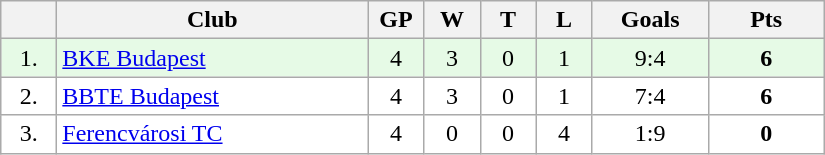<table class="wikitable">
<tr>
<th width="30"></th>
<th width="200">Club</th>
<th width="30">GP</th>
<th width="30">W</th>
<th width="30">T</th>
<th width="30">L</th>
<th width="70">Goals</th>
<th width="70">Pts</th>
</tr>
<tr bgcolor="#e6fae6" align="center">
<td>1.</td>
<td align="left"><a href='#'>BKE Budapest</a></td>
<td>4</td>
<td>3</td>
<td>0</td>
<td>1</td>
<td>9:4</td>
<td><strong>6</strong></td>
</tr>
<tr bgcolor="#FFFFFF" align="center">
<td>2.</td>
<td align="left"><a href='#'>BBTE Budapest</a></td>
<td>4</td>
<td>3</td>
<td>0</td>
<td>1</td>
<td>7:4</td>
<td><strong>6</strong></td>
</tr>
<tr bgcolor="#FFFFFF" align="center">
<td>3.</td>
<td align="left"><a href='#'>Ferencvárosi TC</a></td>
<td>4</td>
<td>0</td>
<td>0</td>
<td>4</td>
<td>1:9</td>
<td><strong>0</strong></td>
</tr>
</table>
